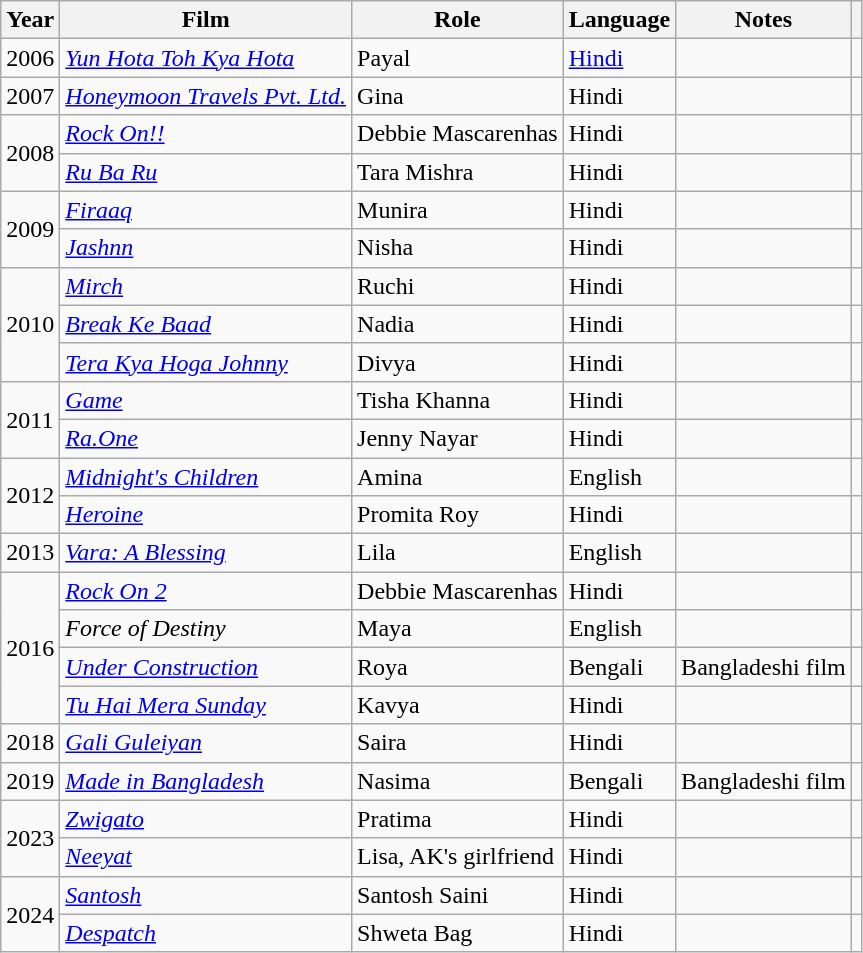<table class="wikitable sortable">
<tr>
<th>Year</th>
<th>Film</th>
<th>Role</th>
<th>Language</th>
<th>Notes</th>
<th class="unsortable"></th>
</tr>
<tr>
<td rowspan="1">2006</td>
<td><em><a href='#'>Yun Hota Toh Kya Hota</a></em></td>
<td>Payal</td>
<td><a href='#'>Hindi</a></td>
<td></td>
<td></td>
</tr>
<tr>
<td rowspan="1">2007</td>
<td><em><a href='#'>Honeymoon Travels Pvt. Ltd.</a></em></td>
<td>Gina</td>
<td>Hindi</td>
<td></td>
<td></td>
</tr>
<tr>
<td rowspan="2">2008</td>
<td><em><a href='#'>Rock On!!</a></em></td>
<td>Debbie Mascarenhas</td>
<td>Hindi</td>
<td></td>
<td></td>
</tr>
<tr>
<td><em><a href='#'>Ru Ba Ru</a></em></td>
<td>Tara Mishra</td>
<td>Hindi</td>
<td></td>
<td></td>
</tr>
<tr>
<td rowspan="2">2009</td>
<td><em><a href='#'>Firaaq</a></em></td>
<td>Munira</td>
<td>Hindi</td>
<td></td>
<td></td>
</tr>
<tr>
<td><em><a href='#'>Jashnn</a></em></td>
<td>Nisha</td>
<td>Hindi</td>
<td></td>
<td></td>
</tr>
<tr>
<td rowspan="3">2010</td>
<td><em><a href='#'>Mirch</a></em></td>
<td>Ruchi</td>
<td>Hindi</td>
<td></td>
<td></td>
</tr>
<tr>
<td><em><a href='#'>Break Ke Baad</a></em></td>
<td>Nadia</td>
<td>Hindi</td>
<td></td>
<td></td>
</tr>
<tr>
<td><em><a href='#'>Tera Kya Hoga Johnny</a></em></td>
<td>Divya</td>
<td>Hindi</td>
<td></td>
<td></td>
</tr>
<tr>
<td rowspan="2">2011</td>
<td><em><a href='#'>Game</a></em></td>
<td>Tisha Khanna</td>
<td>Hindi</td>
<td></td>
<td></td>
</tr>
<tr>
<td><em><a href='#'>Ra.One</a></em></td>
<td>Jenny Nayar</td>
<td>Hindi</td>
<td></td>
<td></td>
</tr>
<tr>
<td rowspan="2">2012</td>
<td><em><a href='#'>Midnight's Children</a></em></td>
<td>Amina</td>
<td>English</td>
<td></td>
<td></td>
</tr>
<tr>
<td><em><a href='#'>Heroine</a></em></td>
<td>Promita Roy</td>
<td>Hindi</td>
<td></td>
<td></td>
</tr>
<tr>
<td rowspan="1">2013</td>
<td><em><a href='#'>Vara: A Blessing</a></em></td>
<td>Lila</td>
<td>English</td>
<td></td>
<td></td>
</tr>
<tr>
<td rowspan="4">2016</td>
<td><em><a href='#'>Rock On 2</a></em></td>
<td>Debbie Mascarenhas</td>
<td>Hindi</td>
<td></td>
<td></td>
</tr>
<tr>
<td><em>Force of Destiny</em></td>
<td>Maya</td>
<td>English</td>
<td></td>
<td></td>
</tr>
<tr>
<td><em><a href='#'>Under Construction</a></em></td>
<td>Roya</td>
<td>Bengali</td>
<td>Bangladeshi film</td>
<td></td>
</tr>
<tr>
<td><em><a href='#'>Tu Hai Mera Sunday</a></em></td>
<td>Kavya</td>
<td>Hindi</td>
<td></td>
<td></td>
</tr>
<tr>
<td rowspan="1">2018</td>
<td><em><a href='#'>Gali Guleiyan</a></em></td>
<td>Saira</td>
<td>Hindi</td>
<td></td>
<td></td>
</tr>
<tr>
<td>2019</td>
<td><em><a href='#'>Made in Bangladesh</a></em></td>
<td>Nasima</td>
<td>Bengali</td>
<td>Bangladeshi film</td>
<td></td>
</tr>
<tr>
<td rowspan="2">2023</td>
<td><em><a href='#'>Zwigato</a></em></td>
<td>Pratima</td>
<td>Hindi</td>
<td></td>
<td></td>
</tr>
<tr>
<td><em><a href='#'>Neeyat</a></em></td>
<td>Lisa, AK's girlfriend</td>
<td>Hindi</td>
<td></td>
<td></td>
</tr>
<tr>
<td rowspan="2">2024</td>
<td><em><a href='#'>Santosh</a></em></td>
<td>Santosh Saini</td>
<td>Hindi</td>
<td></td>
<td></td>
</tr>
<tr ->
<td><em><a href='#'>Despatch</a></em></td>
<td>Shweta Bag</td>
<td>Hindi</td>
<td></td>
</tr>
</table>
